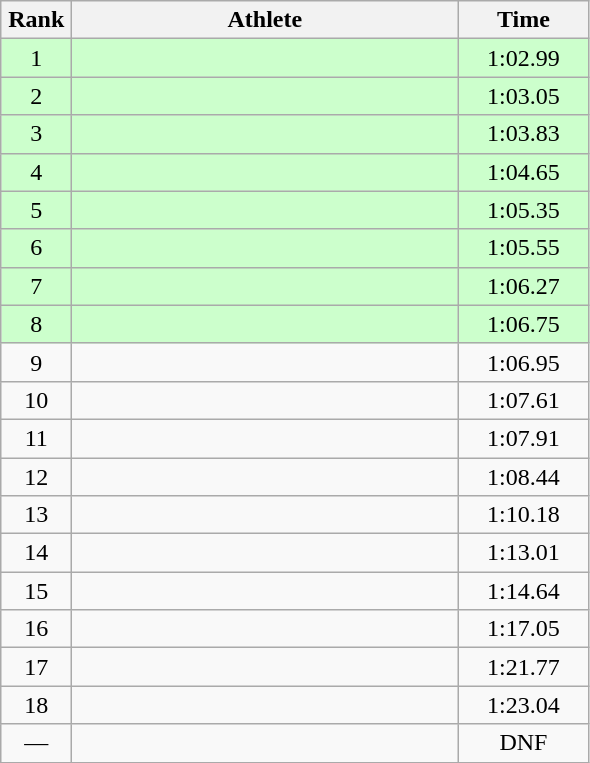<table class=wikitable style="text-align:center">
<tr>
<th width=40>Rank</th>
<th width=250>Athlete</th>
<th width=80>Time</th>
</tr>
<tr bgcolor="ccffcc">
<td>1</td>
<td align=left></td>
<td>1:02.99</td>
</tr>
<tr bgcolor="ccffcc">
<td>2</td>
<td align=left></td>
<td>1:03.05</td>
</tr>
<tr bgcolor="ccffcc">
<td>3</td>
<td align=left></td>
<td>1:03.83</td>
</tr>
<tr bgcolor="ccffcc">
<td>4</td>
<td align=left></td>
<td>1:04.65</td>
</tr>
<tr bgcolor="ccffcc">
<td>5</td>
<td align=left></td>
<td>1:05.35</td>
</tr>
<tr bgcolor="ccffcc">
<td>6</td>
<td align=left></td>
<td>1:05.55</td>
</tr>
<tr bgcolor="ccffcc">
<td>7</td>
<td align=left></td>
<td>1:06.27</td>
</tr>
<tr bgcolor="ccffcc">
<td>8</td>
<td align=left></td>
<td>1:06.75</td>
</tr>
<tr>
<td>9</td>
<td align=left></td>
<td>1:06.95</td>
</tr>
<tr>
<td>10</td>
<td align=left></td>
<td>1:07.61</td>
</tr>
<tr>
<td>11</td>
<td align=left></td>
<td>1:07.91</td>
</tr>
<tr>
<td>12</td>
<td align=left></td>
<td>1:08.44</td>
</tr>
<tr>
<td>13</td>
<td align=left></td>
<td>1:10.18</td>
</tr>
<tr>
<td>14</td>
<td align=left></td>
<td>1:13.01</td>
</tr>
<tr>
<td>15</td>
<td align=left></td>
<td>1:14.64</td>
</tr>
<tr>
<td>16</td>
<td align=left></td>
<td>1:17.05</td>
</tr>
<tr>
<td>17</td>
<td align=left></td>
<td>1:21.77</td>
</tr>
<tr>
<td>18</td>
<td align=left></td>
<td>1:23.04</td>
</tr>
<tr>
<td>—</td>
<td align=left></td>
<td>DNF</td>
</tr>
</table>
